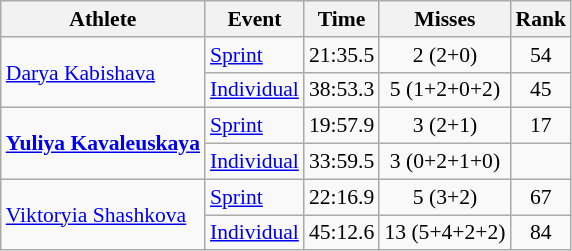<table class="wikitable" style="font-size:90%">
<tr>
<th>Athlete</th>
<th>Event</th>
<th>Time</th>
<th>Misses</th>
<th>Rank</th>
</tr>
<tr align=center>
<td align=left rowspan=2><a href='#'>Darya Kabishava</a></td>
<td align=left><a href='#'>Sprint</a></td>
<td>21:35.5</td>
<td>2 (2+0)</td>
<td>54</td>
</tr>
<tr align=center>
<td align=left><a href='#'>Individual</a></td>
<td>38:53.3</td>
<td>5 (1+2+0+2)</td>
<td>45</td>
</tr>
<tr align=center>
<td align=left rowspan=2><strong><a href='#'>Yuliya Kavaleuskaya</a></strong></td>
<td align=left><a href='#'>Sprint</a></td>
<td>19:57.9</td>
<td>3 (2+1)</td>
<td>17</td>
</tr>
<tr align=center>
<td align=left><a href='#'>Individual</a></td>
<td>33:59.5</td>
<td>3 (0+2+1+0)</td>
<td><strong></strong></td>
</tr>
<tr align=center>
<td align=left rowspan=2><a href='#'>Viktoryia Shashkova</a></td>
<td align=left><a href='#'>Sprint</a></td>
<td>22:16.9</td>
<td>5 (3+2)</td>
<td>67</td>
</tr>
<tr align=center>
<td align=left><a href='#'>Individual</a></td>
<td>45:12.6</td>
<td>13 (5+4+2+2)</td>
<td>84</td>
</tr>
</table>
